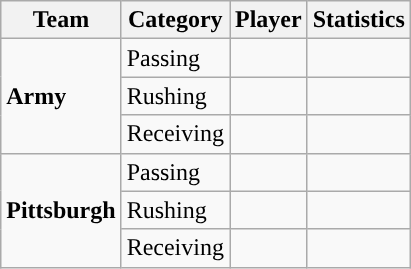<table class="wikitable" style="float: right;">
<tr>
<th>Team</th>
<th>Category</th>
<th>Player</th>
<th>Statistics</th>
</tr>
<tr>
<td rowspan=3><strong>Army</strong></td>
<td>Passing</td>
<td></td>
<td></td>
</tr>
<tr>
<td>Rushing</td>
<td></td>
<td></td>
</tr>
<tr>
<td>Receiving</td>
<td></td>
<td></td>
</tr>
<tr>
<td rowspan=3><strong>Pittsburgh</strong></td>
<td>Passing</td>
<td></td>
<td></td>
</tr>
<tr>
<td>Rushing</td>
<td></td>
<td></td>
</tr>
<tr>
<td>Receiving</td>
<td></td>
<td></td>
</tr>
</table>
